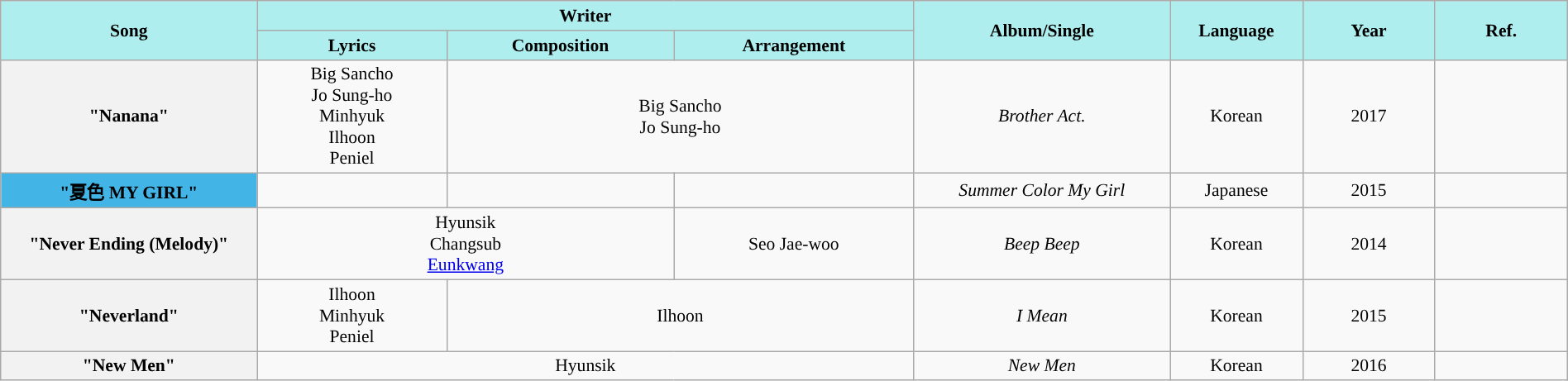<table class="wikitable" style="margin:0.5em auto; clear:both; font-size:.9em; text-align:center; width:100%">
<tr>
<th rowspan="2" style="width:200px; background:#AFEEEE;">Song</th>
<th colspan="3" style="width:700px; background:#AFEEEE;">Writer</th>
<th rowspan="2" style="width:200px; background:#AFEEEE;">Album/Single</th>
<th rowspan="2" style="width:100px; background:#AFEEEE;">Language</th>
<th rowspan="2" style="width:100px; background:#AFEEEE;">Year</th>
<th rowspan="2" style="width:100px; background:#AFEEEE;">Ref.</th>
</tr>
<tr>
<th style=background:#AFEEEE;">Lyrics</th>
<th style=background:#AFEEEE;">Composition</th>
<th style=background:#AFEEEE;">Arrangement</th>
</tr>
<tr>
<th scope="row">"Nanana" </th>
<td>Big Sancho<br>Jo Sung-ho<br>Minhyuk<br>Ilhoon<br>Peniel</td>
<td colspan="2">Big Sancho<br>Jo Sung-ho</td>
<td><em>Brother Act.</em></td>
<td>Korean</td>
<td>2017</td>
<td></td>
</tr>
<tr>
<th scope="row" style="background-color:#42B4E6">"<strong>夏色 MY GIRL</strong>" </th>
<td></td>
<td></td>
<td></td>
<td><em>Summer Color My Girl</em></td>
<td>Japanese</td>
<td>2015</td>
<td></td>
</tr>
<tr>
<th scope="row">"Never Ending (Melody)" </th>
<td colspan="2">Hyunsik<br>Changsub<br><a href='#'>Eunkwang</a></td>
<td>Seo Jae-woo</td>
<td><em>Beep Beep</em></td>
<td>Korean</td>
<td>2014</td>
<td></td>
</tr>
<tr>
<th scope="row">"Neverland" </th>
<td>Ilhoon<br>Minhyuk<br>Peniel</td>
<td colspan="2">Ilhoon</td>
<td><em>I Mean</em></td>
<td>Korean</td>
<td>2015</td>
<td></td>
</tr>
<tr>
<th scope="row">"New Men"</th>
<td colspan="3">Hyunsik</td>
<td><em>New Men</em></td>
<td>Korean</td>
<td>2016</td>
<td></td>
</tr>
</table>
